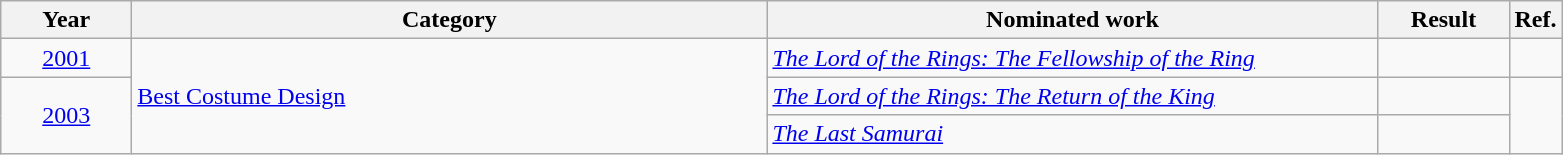<table class=wikitable>
<tr>
<th scope="col" style="width:5em;">Year</th>
<th scope="col" style="width:26em;">Category</th>
<th scope="col" style="width:25em;">Nominated work</th>
<th scope="col" style="width:5em;">Result</th>
<th>Ref.</th>
</tr>
<tr>
<td style="text-align:center;"><a href='#'>2001</a></td>
<td rowspan="3"><a href='#'>Best Costume Design</a></td>
<td><em><a href='#'>The Lord of the Rings: The Fellowship of the Ring</a></em></td>
<td></td>
<td style="text-align:center;"></td>
</tr>
<tr>
<td rowspan="2" style="text-align:center;"><a href='#'>2003</a></td>
<td><em><a href='#'>The Lord of the Rings: The Return of the King</a></em></td>
<td></td>
<td rowspan="2" style="text-align:center;"></td>
</tr>
<tr>
<td><em><a href='#'>The Last Samurai</a></em></td>
<td></td>
</tr>
</table>
